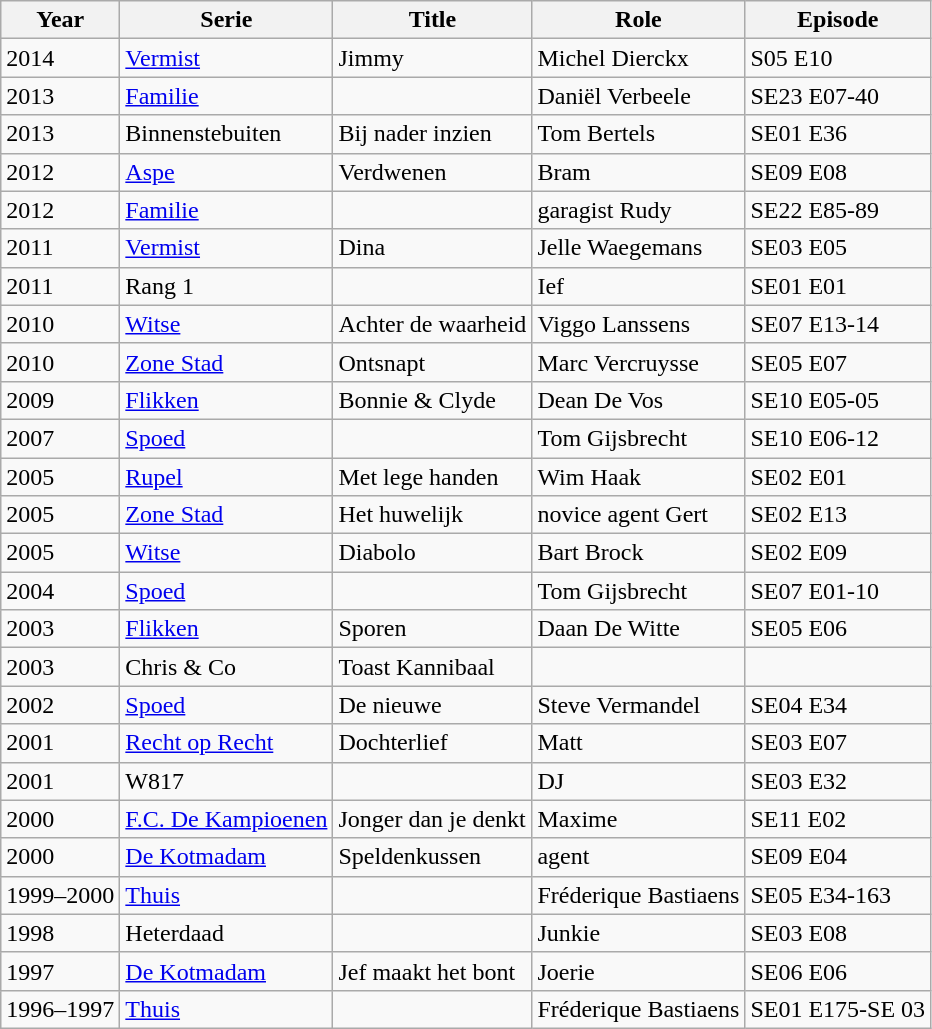<table class="wikitable">
<tr>
<th>Year</th>
<th>Serie</th>
<th>Title</th>
<th>Role</th>
<th>Episode</th>
</tr>
<tr>
<td>2014</td>
<td><a href='#'>Vermist</a></td>
<td>Jimmy</td>
<td>Michel Dierckx</td>
<td>S05 E10</td>
</tr>
<tr>
<td>2013</td>
<td><a href='#'>Familie</a></td>
<td></td>
<td>Daniël Verbeele</td>
<td>SE23 E07-40</td>
</tr>
<tr>
<td>2013</td>
<td>Binnenstebuiten</td>
<td>Bij nader inzien</td>
<td>Tom Bertels</td>
<td>SE01 E36</td>
</tr>
<tr>
<td>2012</td>
<td><a href='#'>Aspe</a></td>
<td>Verdwenen</td>
<td>Bram</td>
<td>SE09 E08</td>
</tr>
<tr>
<td>2012</td>
<td><a href='#'>Familie</a></td>
<td></td>
<td>garagist Rudy</td>
<td>SE22 E85-89</td>
</tr>
<tr>
<td>2011</td>
<td><a href='#'>Vermist</a></td>
<td>Dina</td>
<td>Jelle Waegemans</td>
<td>SE03 E05</td>
</tr>
<tr>
<td>2011</td>
<td>Rang 1</td>
<td></td>
<td>Ief</td>
<td>SE01 E01</td>
</tr>
<tr>
<td>2010</td>
<td><a href='#'>Witse</a></td>
<td>Achter de waarheid</td>
<td>Viggo Lanssens</td>
<td>SE07 E13-14</td>
</tr>
<tr>
<td>2010</td>
<td><a href='#'>Zone Stad</a></td>
<td>Ontsnapt</td>
<td>Marc Vercruysse</td>
<td>SE05 E07</td>
</tr>
<tr>
<td>2009</td>
<td><a href='#'>Flikken</a></td>
<td>Bonnie & Clyde</td>
<td>Dean De Vos</td>
<td>SE10 E05-05</td>
</tr>
<tr>
<td>2007</td>
<td><a href='#'>Spoed</a></td>
<td></td>
<td>Tom Gijsbrecht</td>
<td>SE10 E06-12</td>
</tr>
<tr>
<td>2005</td>
<td><a href='#'>Rupel</a></td>
<td>Met lege handen</td>
<td>Wim Haak</td>
<td>SE02 E01</td>
</tr>
<tr>
<td>2005</td>
<td><a href='#'>Zone Stad</a></td>
<td>Het huwelijk</td>
<td>novice agent Gert</td>
<td>SE02 E13</td>
</tr>
<tr>
<td>2005</td>
<td><a href='#'>Witse</a></td>
<td>Diabolo</td>
<td>Bart Brock</td>
<td>SE02 E09</td>
</tr>
<tr>
<td>2004</td>
<td><a href='#'>Spoed</a></td>
<td></td>
<td>Tom Gijsbrecht</td>
<td>SE07 E01-10</td>
</tr>
<tr>
<td>2003</td>
<td><a href='#'>Flikken</a></td>
<td>Sporen</td>
<td>Daan De Witte</td>
<td>SE05 E06</td>
</tr>
<tr>
<td>2003</td>
<td>Chris & Co</td>
<td>Toast Kannibaal</td>
<td></td>
<td></td>
</tr>
<tr>
<td>2002</td>
<td><a href='#'>Spoed</a></td>
<td>De nieuwe</td>
<td>Steve Vermandel</td>
<td>SE04 E34</td>
</tr>
<tr>
<td>2001</td>
<td><a href='#'>Recht op Recht</a></td>
<td>Dochterlief</td>
<td>Matt</td>
<td>SE03 E07</td>
</tr>
<tr>
<td>2001</td>
<td>W817</td>
<td></td>
<td>DJ</td>
<td>SE03 E32</td>
</tr>
<tr>
<td>2000</td>
<td><a href='#'>F.C. De Kampioenen</a></td>
<td>Jonger dan je denkt</td>
<td>Maxime</td>
<td>SE11 E02</td>
</tr>
<tr>
<td>2000</td>
<td><a href='#'>De Kotmadam</a></td>
<td>Speldenkussen</td>
<td>agent</td>
<td>SE09 E04</td>
</tr>
<tr>
<td>1999–2000</td>
<td><a href='#'>Thuis</a></td>
<td></td>
<td>Fréderique Bastiaens</td>
<td>SE05 E34-163</td>
</tr>
<tr>
<td>1998</td>
<td>Heterdaad</td>
<td></td>
<td>Junkie</td>
<td>SE03 E08</td>
</tr>
<tr>
<td>1997</td>
<td><a href='#'>De Kotmadam</a></td>
<td>Jef maakt het bont</td>
<td>Joerie</td>
<td>SE06 E06</td>
</tr>
<tr>
<td>1996–1997</td>
<td><a href='#'>Thuis</a></td>
<td></td>
<td>Fréderique Bastiaens</td>
<td>SE01 E175-SE 03</td>
</tr>
</table>
